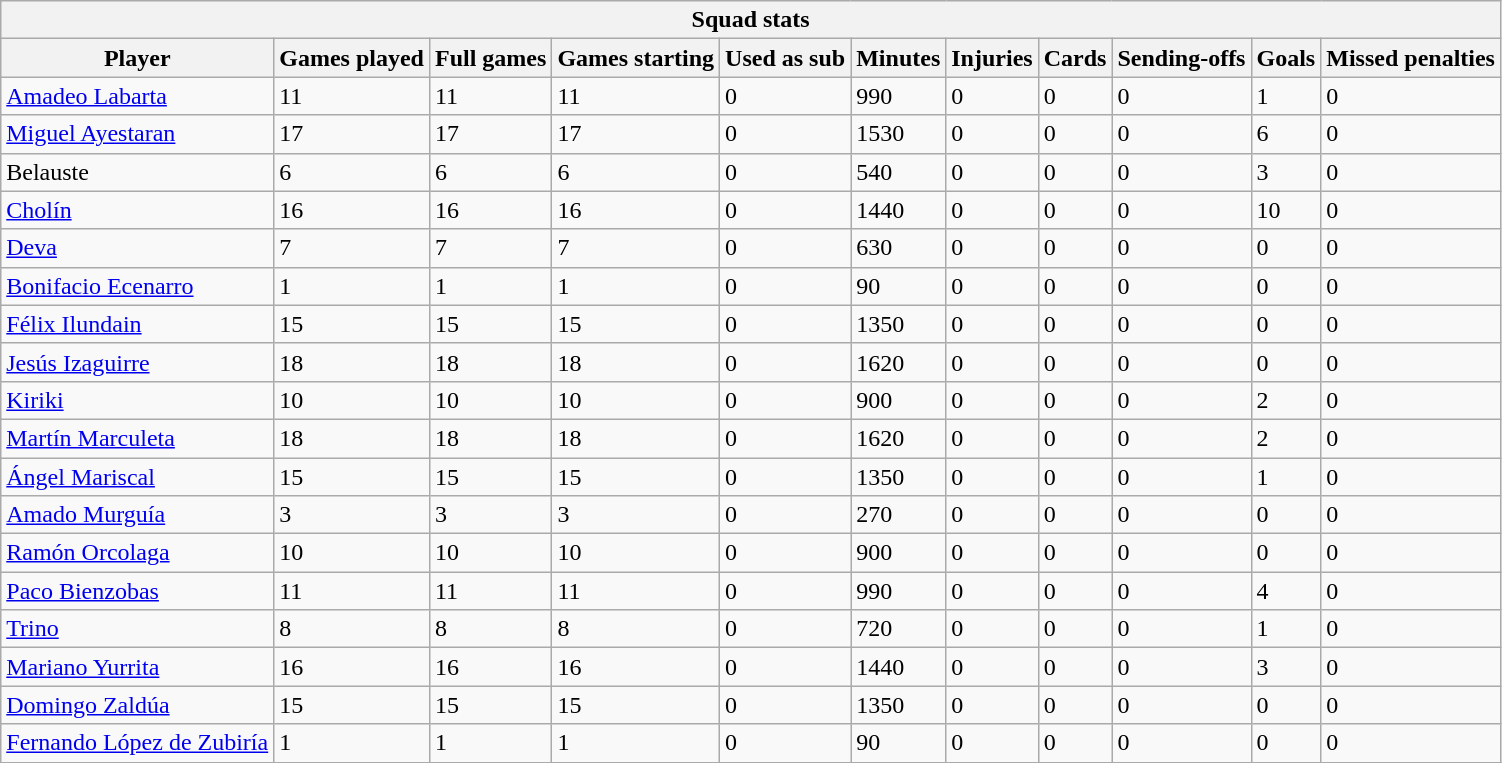<table class="wikitable collapsible collapsed">
<tr>
<th colspan="11"><strong>Squad stats</strong></th>
</tr>
<tr>
<th>Player</th>
<th>Games played</th>
<th>Full games</th>
<th>Games starting</th>
<th>Used as sub</th>
<th>Minutes</th>
<th>Injuries</th>
<th>Cards</th>
<th>Sending-offs</th>
<th>Goals</th>
<th>Missed penalties</th>
</tr>
<tr>
<td><a href='#'>Amadeo Labarta</a></td>
<td>11</td>
<td>11</td>
<td>11</td>
<td>0</td>
<td>990</td>
<td>0</td>
<td>0</td>
<td>0</td>
<td>1</td>
<td>0</td>
</tr>
<tr>
<td><a href='#'>Miguel Ayestaran</a></td>
<td>17</td>
<td>17</td>
<td>17</td>
<td>0</td>
<td>1530</td>
<td>0</td>
<td>0</td>
<td>0</td>
<td>6</td>
<td>0</td>
</tr>
<tr>
<td>Belauste</td>
<td>6</td>
<td>6</td>
<td>6</td>
<td>0</td>
<td>540</td>
<td>0</td>
<td>0</td>
<td>0</td>
<td>3</td>
<td>0</td>
</tr>
<tr>
<td><a href='#'>Cholín</a></td>
<td>16</td>
<td>16</td>
<td>16</td>
<td>0</td>
<td>1440</td>
<td>0</td>
<td>0</td>
<td>0</td>
<td>10</td>
<td>0</td>
</tr>
<tr>
<td><a href='#'>Deva</a></td>
<td>7</td>
<td>7</td>
<td>7</td>
<td>0</td>
<td>630</td>
<td>0</td>
<td>0</td>
<td>0</td>
<td>0</td>
<td>0</td>
</tr>
<tr>
<td><a href='#'>Bonifacio Ecenarro</a></td>
<td>1</td>
<td>1</td>
<td>1</td>
<td>0</td>
<td>90</td>
<td>0</td>
<td>0</td>
<td>0</td>
<td>0</td>
<td>0</td>
</tr>
<tr>
<td><a href='#'>Félix Ilundain</a></td>
<td>15</td>
<td>15</td>
<td>15</td>
<td>0</td>
<td>1350</td>
<td>0</td>
<td>0</td>
<td>0</td>
<td>0</td>
<td>0</td>
</tr>
<tr>
<td><a href='#'>Jesús Izaguirre</a></td>
<td>18</td>
<td>18</td>
<td>18</td>
<td>0</td>
<td>1620</td>
<td>0</td>
<td>0</td>
<td>0</td>
<td>0</td>
<td>0</td>
</tr>
<tr>
<td><a href='#'>Kiriki</a></td>
<td>10</td>
<td>10</td>
<td>10</td>
<td>0</td>
<td>900</td>
<td>0</td>
<td>0</td>
<td>0</td>
<td>2</td>
<td>0</td>
</tr>
<tr>
<td><a href='#'>Martín Marculeta</a></td>
<td>18</td>
<td>18</td>
<td>18</td>
<td>0</td>
<td>1620</td>
<td>0</td>
<td>0</td>
<td>0</td>
<td>2</td>
<td>0</td>
</tr>
<tr>
<td><a href='#'>Ángel Mariscal</a></td>
<td>15</td>
<td>15</td>
<td>15</td>
<td>0</td>
<td>1350</td>
<td>0</td>
<td>0</td>
<td>0</td>
<td>1</td>
<td>0</td>
</tr>
<tr>
<td><a href='#'>Amado Murguía</a></td>
<td>3</td>
<td>3</td>
<td>3</td>
<td>0</td>
<td>270</td>
<td>0</td>
<td>0</td>
<td>0</td>
<td>0</td>
<td>0</td>
</tr>
<tr>
<td><a href='#'>Ramón Orcolaga</a></td>
<td>10</td>
<td>10</td>
<td>10</td>
<td>0</td>
<td>900</td>
<td>0</td>
<td>0</td>
<td>0</td>
<td>0</td>
<td>0</td>
</tr>
<tr>
<td><a href='#'>Paco Bienzobas</a></td>
<td>11</td>
<td>11</td>
<td>11</td>
<td>0</td>
<td>990</td>
<td>0</td>
<td>0</td>
<td>0</td>
<td>4</td>
<td>0</td>
</tr>
<tr>
<td><a href='#'>Trino</a></td>
<td>8</td>
<td>8</td>
<td>8</td>
<td>0</td>
<td>720</td>
<td>0</td>
<td>0</td>
<td>0</td>
<td>1</td>
<td>0</td>
</tr>
<tr>
<td><a href='#'>Mariano Yurrita</a></td>
<td>16</td>
<td>16</td>
<td>16</td>
<td>0</td>
<td>1440</td>
<td>0</td>
<td>0</td>
<td>0</td>
<td>3</td>
<td>0</td>
</tr>
<tr>
<td><a href='#'>Domingo Zaldúa</a></td>
<td>15</td>
<td>15</td>
<td>15</td>
<td>0</td>
<td>1350</td>
<td>0</td>
<td>0</td>
<td>0</td>
<td>0</td>
<td>0</td>
</tr>
<tr>
<td><a href='#'>Fernando López de Zubiría</a></td>
<td>1</td>
<td>1</td>
<td>1</td>
<td>0</td>
<td>90</td>
<td>0</td>
<td>0</td>
<td>0</td>
<td>0</td>
<td>0</td>
</tr>
<tr>
</tr>
</table>
